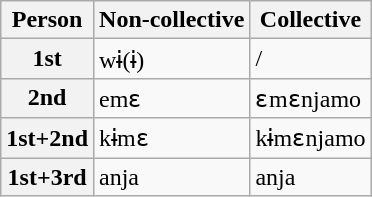<table class="wikitable">
<tr>
<th>Person</th>
<th>Non-collective</th>
<th>Collective</th>
</tr>
<tr>
<th>1st</th>
<td>wɨ(ɨ)</td>
<td>/</td>
</tr>
<tr>
<th>2nd</th>
<td>emɛ</td>
<td>ɛmɛnjamo</td>
</tr>
<tr>
<th>1st+2nd</th>
<td>kɨmɛ</td>
<td>kɨmɛnjamo</td>
</tr>
<tr>
<th>1st+3rd</th>
<td>anja</td>
<td>anja</td>
</tr>
</table>
